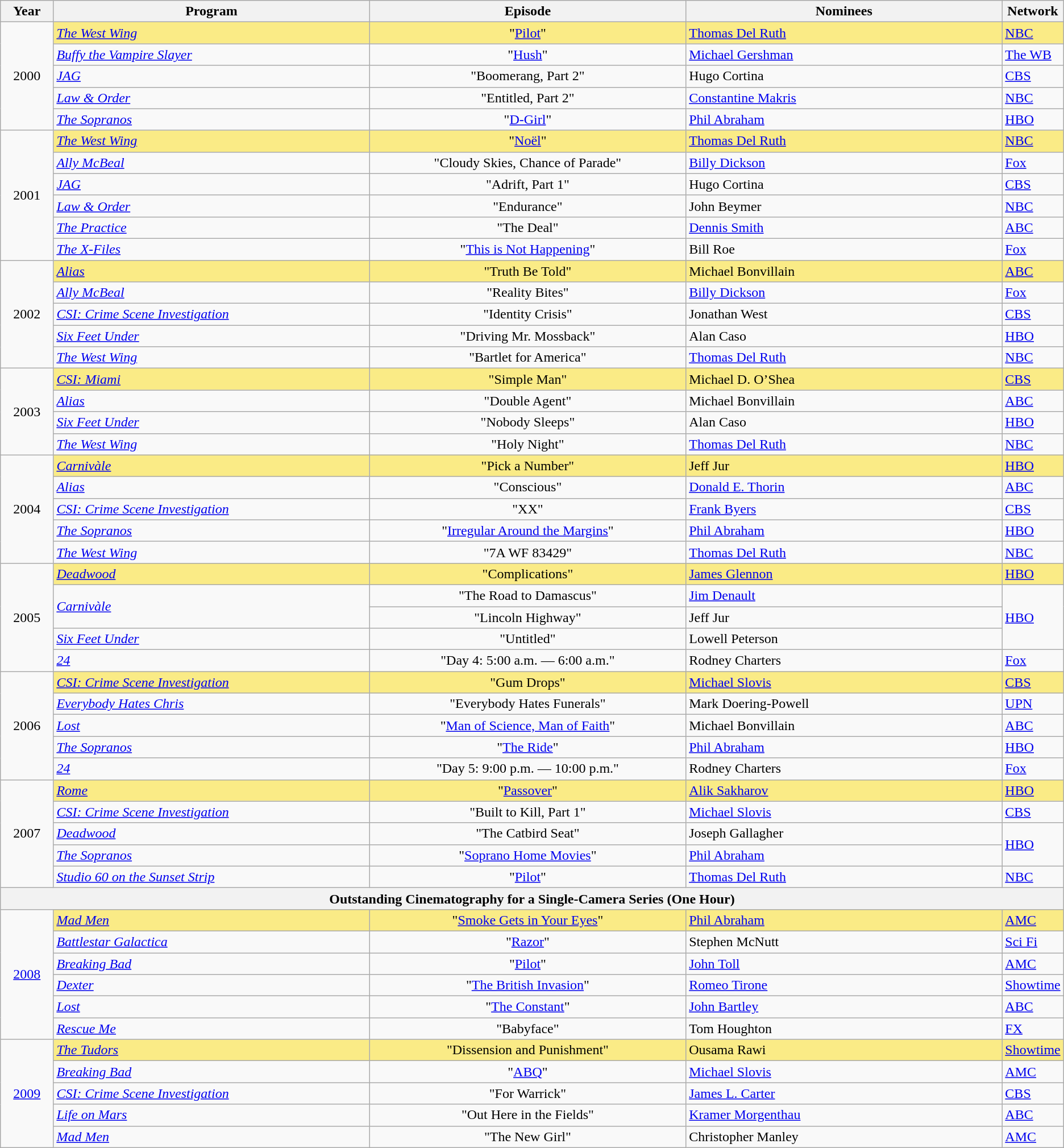<table class="wikitable">
<tr>
<th width="5%">Year</th>
<th width="30%">Program</th>
<th width="30%">Episode</th>
<th width="30%">Nominees</th>
<th width="5%">Network</th>
</tr>
<tr>
<td rowspan="5" align=center>2000<br></td>
<td style="background:#FAEB86;"><em><a href='#'>The West Wing</a></em></td>
<td style="background:#FAEB86;" align=center>"<a href='#'>Pilot</a>"</td>
<td style="background:#FAEB86;"><a href='#'>Thomas Del Ruth</a></td>
<td style="background:#FAEB86;"><a href='#'>NBC</a></td>
</tr>
<tr>
<td><em><a href='#'>Buffy the Vampire Slayer</a></em></td>
<td align=center>"<a href='#'>Hush</a>"</td>
<td><a href='#'>Michael Gershman</a></td>
<td><a href='#'>The WB</a></td>
</tr>
<tr>
<td><em><a href='#'>JAG</a></em></td>
<td align=center>"Boomerang, Part 2"</td>
<td>Hugo Cortina</td>
<td><a href='#'>CBS</a></td>
</tr>
<tr>
<td><em><a href='#'>Law & Order</a></em></td>
<td align=center>"Entitled, Part 2"</td>
<td><a href='#'>Constantine Makris</a></td>
<td><a href='#'>NBC</a></td>
</tr>
<tr>
<td><em><a href='#'>The Sopranos</a></em></td>
<td align=center>"<a href='#'>D-Girl</a>"</td>
<td><a href='#'>Phil Abraham</a></td>
<td><a href='#'>HBO</a></td>
</tr>
<tr>
<td rowspan="6" align=center>2001<br></td>
<td style="background:#FAEB86;"><em><a href='#'>The West Wing</a></em></td>
<td style="background:#FAEB86;" align=center>"<a href='#'>Noël</a>"</td>
<td style="background:#FAEB86;"><a href='#'>Thomas Del Ruth</a></td>
<td style="background:#FAEB86;"><a href='#'>NBC</a></td>
</tr>
<tr>
<td><em><a href='#'>Ally McBeal</a></em></td>
<td align=center>"Cloudy Skies, Chance of Parade"</td>
<td><a href='#'>Billy Dickson</a></td>
<td><a href='#'>Fox</a></td>
</tr>
<tr>
<td><em><a href='#'>JAG</a></em></td>
<td align=center>"Adrift, Part 1"</td>
<td>Hugo Cortina</td>
<td><a href='#'>CBS</a></td>
</tr>
<tr>
<td><em><a href='#'>Law & Order</a></em></td>
<td align=center>"Endurance"</td>
<td>John Beymer</td>
<td><a href='#'>NBC</a></td>
</tr>
<tr>
<td><em><a href='#'>The Practice</a></em></td>
<td align=center>"The Deal"</td>
<td><a href='#'>Dennis Smith</a></td>
<td><a href='#'>ABC</a></td>
</tr>
<tr>
<td><em><a href='#'>The X-Files</a></em></td>
<td align=center>"<a href='#'>This is Not Happening</a>"</td>
<td>Bill Roe</td>
<td><a href='#'>Fox</a></td>
</tr>
<tr>
<td rowspan="5" align=center>2002<br></td>
<td style="background:#FAEB86;"><em><a href='#'>Alias</a></em></td>
<td style="background:#FAEB86;" align=center>"Truth Be Told"</td>
<td style="background:#FAEB86;">Michael Bonvillain</td>
<td style="background:#FAEB86;"><a href='#'>ABC</a></td>
</tr>
<tr>
<td><em><a href='#'>Ally McBeal</a></em></td>
<td align=center>"Reality Bites"</td>
<td><a href='#'>Billy Dickson</a></td>
<td><a href='#'>Fox</a></td>
</tr>
<tr>
<td><em><a href='#'>CSI: Crime Scene Investigation</a></em></td>
<td align=center>"Identity Crisis"</td>
<td>Jonathan West</td>
<td><a href='#'>CBS</a></td>
</tr>
<tr>
<td><em><a href='#'>Six Feet Under</a></em></td>
<td align=center>"Driving Mr. Mossback"</td>
<td>Alan Caso</td>
<td><a href='#'>HBO</a></td>
</tr>
<tr>
<td><em><a href='#'>The West Wing</a></em></td>
<td align=center>"Bartlet for America"</td>
<td><a href='#'>Thomas Del Ruth</a></td>
<td><a href='#'>NBC</a></td>
</tr>
<tr>
<td rowspan="4" align=center>2003<br></td>
<td style="background:#FAEB86;"><em><a href='#'>CSI: Miami</a></em></td>
<td style="background:#FAEB86;" align=center>"Simple Man"</td>
<td style="background:#FAEB86;">Michael D. O’Shea</td>
<td style="background:#FAEB86;"><a href='#'>CBS</a></td>
</tr>
<tr>
<td><em><a href='#'>Alias</a></em></td>
<td align=center>"Double Agent"</td>
<td>Michael Bonvillain</td>
<td><a href='#'>ABC</a></td>
</tr>
<tr>
<td><em><a href='#'>Six Feet Under</a></em></td>
<td align=center>"Nobody Sleeps"</td>
<td>Alan Caso</td>
<td><a href='#'>HBO</a></td>
</tr>
<tr>
<td><em><a href='#'>The West Wing</a></em></td>
<td align=center>"Holy Night"</td>
<td><a href='#'>Thomas Del Ruth</a></td>
<td><a href='#'>NBC</a></td>
</tr>
<tr>
<td rowspan="5" align=center>2004<br></td>
<td style="background:#FAEB86;"><em><a href='#'>Carnivàle</a></em></td>
<td style="background:#FAEB86;" align=center>"Pick a Number"</td>
<td style="background:#FAEB86;">Jeff Jur</td>
<td style="background:#FAEB86;"><a href='#'>HBO</a></td>
</tr>
<tr>
<td><em><a href='#'>Alias</a></em></td>
<td align=center>"Conscious"</td>
<td><a href='#'>Donald E. Thorin</a></td>
<td><a href='#'>ABC</a></td>
</tr>
<tr>
<td><em><a href='#'>CSI: Crime Scene Investigation</a></em></td>
<td align=center>"XX"</td>
<td><a href='#'>Frank Byers</a></td>
<td><a href='#'>CBS</a></td>
</tr>
<tr>
<td><em><a href='#'>The Sopranos</a></em></td>
<td align=center>"<a href='#'>Irregular Around the Margins</a>"</td>
<td><a href='#'>Phil Abraham</a></td>
<td><a href='#'>HBO</a></td>
</tr>
<tr>
<td><em><a href='#'>The West Wing</a></em></td>
<td align=center>"7A WF 83429"</td>
<td><a href='#'>Thomas Del Ruth</a></td>
<td><a href='#'>NBC</a></td>
</tr>
<tr>
<td rowspan="5" align=center>2005<br></td>
<td style="background:#FAEB86;"><em><a href='#'>Deadwood</a></em></td>
<td style="background:#FAEB86;" align=center>"Complications"</td>
<td style="background:#FAEB86;"><a href='#'>James Glennon</a></td>
<td style="background:#FAEB86;"><a href='#'>HBO</a></td>
</tr>
<tr>
<td rowspan="2"><em><a href='#'>Carnivàle</a></em></td>
<td align=center>"The Road to Damascus"</td>
<td><a href='#'>Jim Denault</a></td>
<td rowspan="3"><a href='#'>HBO</a></td>
</tr>
<tr>
<td align=center>"Lincoln Highway"</td>
<td>Jeff Jur</td>
</tr>
<tr>
<td><em><a href='#'>Six Feet Under</a></em></td>
<td align=center>"Untitled"</td>
<td>Lowell Peterson</td>
</tr>
<tr>
<td><em><a href='#'>24</a></em></td>
<td align=center>"Day 4: 5:00 a.m. — 6:00 a.m."</td>
<td>Rodney Charters</td>
<td><a href='#'>Fox</a></td>
</tr>
<tr>
<td rowspan="5" align=center>2006<br></td>
<td style="background:#FAEB86;"><em><a href='#'>CSI: Crime Scene Investigation</a></em></td>
<td style="background:#FAEB86;" align=center>"Gum Drops"</td>
<td style="background:#FAEB86;"><a href='#'>Michael Slovis</a></td>
<td style="background:#FAEB86;"><a href='#'>CBS</a></td>
</tr>
<tr>
<td><em><a href='#'>Everybody Hates Chris</a></em></td>
<td align=center>"Everybody Hates Funerals"</td>
<td>Mark Doering-Powell</td>
<td><a href='#'>UPN</a></td>
</tr>
<tr>
<td><em><a href='#'>Lost</a></em></td>
<td align=center>"<a href='#'>Man of Science, Man of Faith</a>"</td>
<td>Michael Bonvillain</td>
<td><a href='#'>ABC</a></td>
</tr>
<tr>
<td><em><a href='#'>The Sopranos</a></em></td>
<td align=center>"<a href='#'>The Ride</a>"</td>
<td><a href='#'>Phil Abraham</a></td>
<td><a href='#'>HBO</a></td>
</tr>
<tr>
<td><em><a href='#'>24</a></em></td>
<td align=center>"Day 5: 9:00 p.m. — 10:00 p.m."</td>
<td>Rodney Charters</td>
<td><a href='#'>Fox</a></td>
</tr>
<tr>
<td rowspan="5" align=center>2007<br></td>
<td style="background:#FAEB86;"><em><a href='#'>Rome</a></em></td>
<td style="background:#FAEB86;" align=center>"<a href='#'>Passover</a>"</td>
<td style="background:#FAEB86;"><a href='#'>Alik Sakharov</a></td>
<td style="background:#FAEB86;"><a href='#'>HBO</a></td>
</tr>
<tr>
<td><em><a href='#'>CSI: Crime Scene Investigation</a></em></td>
<td align=center>"Built to Kill, Part 1"</td>
<td><a href='#'>Michael Slovis</a></td>
<td><a href='#'>CBS</a></td>
</tr>
<tr>
<td><em><a href='#'>Deadwood</a></em></td>
<td align=center>"The Catbird Seat"</td>
<td>Joseph Gallagher</td>
<td rowspan="2"><a href='#'>HBO</a></td>
</tr>
<tr>
<td><em><a href='#'>The Sopranos</a></em></td>
<td align=center>"<a href='#'>Soprano Home Movies</a>"</td>
<td><a href='#'>Phil Abraham</a></td>
</tr>
<tr>
<td><em><a href='#'>Studio 60 on the Sunset Strip</a></em></td>
<td align=center>"<a href='#'>Pilot</a>"</td>
<td><a href='#'>Thomas Del Ruth</a></td>
<td><a href='#'>NBC</a></td>
</tr>
<tr>
<th colspan="5">Outstanding Cinematography for a Single-Camera Series (One Hour)</th>
</tr>
<tr>
<td rowspan="6" align=center><a href='#'>2008</a></td>
<td style="background:#FAEB86;"><em><a href='#'>Mad Men</a></em></td>
<td style="background:#FAEB86;" align=center>"<a href='#'>Smoke Gets in Your Eyes</a>"</td>
<td style="background:#FAEB86;"><a href='#'>Phil Abraham</a></td>
<td style="background:#FAEB86;"><a href='#'>AMC</a></td>
</tr>
<tr>
<td><em><a href='#'>Battlestar Galactica</a></em></td>
<td align=center>"<a href='#'>Razor</a>"</td>
<td>Stephen McNutt</td>
<td><a href='#'>Sci Fi</a></td>
</tr>
<tr>
<td><em><a href='#'>Breaking Bad</a></em></td>
<td align=center>"<a href='#'>Pilot</a>"</td>
<td><a href='#'>John Toll</a></td>
<td><a href='#'>AMC</a></td>
</tr>
<tr>
<td><em><a href='#'>Dexter</a></em></td>
<td align=center>"<a href='#'>The British Invasion</a>"</td>
<td><a href='#'>Romeo Tirone</a></td>
<td><a href='#'>Showtime</a></td>
</tr>
<tr>
<td><em><a href='#'>Lost</a></em></td>
<td align=center>"<a href='#'>The Constant</a>"</td>
<td><a href='#'>John Bartley</a></td>
<td><a href='#'>ABC</a></td>
</tr>
<tr>
<td><em><a href='#'>Rescue Me</a></em></td>
<td align=center>"Babyface"</td>
<td>Tom Houghton</td>
<td><a href='#'>FX</a></td>
</tr>
<tr>
<td rowspan="5" align=center><a href='#'>2009</a></td>
<td style="background:#FAEB86;"><em><a href='#'>The Tudors</a></em></td>
<td style="background:#FAEB86;" align=center>"Dissension and Punishment"</td>
<td style="background:#FAEB86;">Ousama Rawi</td>
<td style="background:#FAEB86;"><a href='#'>Showtime</a></td>
</tr>
<tr>
<td><em><a href='#'>Breaking Bad</a></em></td>
<td align=center>"<a href='#'>ABQ</a>"</td>
<td><a href='#'>Michael Slovis</a></td>
<td><a href='#'>AMC</a></td>
</tr>
<tr>
<td><em><a href='#'>CSI: Crime Scene Investigation</a></em></td>
<td align=center>"For Warrick"</td>
<td><a href='#'>James L. Carter</a></td>
<td><a href='#'>CBS</a></td>
</tr>
<tr>
<td><em><a href='#'>Life on Mars</a></em></td>
<td align=center>"Out Here in the Fields"</td>
<td><a href='#'>Kramer Morgenthau</a></td>
<td><a href='#'>ABC</a></td>
</tr>
<tr>
<td><em><a href='#'>Mad Men</a></em></td>
<td align=center>"The New Girl"</td>
<td>Christopher Manley</td>
<td><a href='#'>AMC</a></td>
</tr>
</table>
